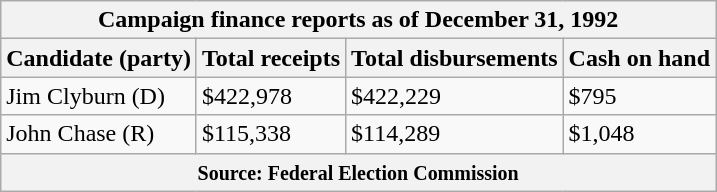<table class="wikitable sortable">
<tr>
<th colspan=4>Campaign finance reports as of December 31, 1992</th>
</tr>
<tr style="text-align:center;">
<th>Candidate (party)</th>
<th>Total receipts</th>
<th>Total disbursements</th>
<th>Cash on hand</th>
</tr>
<tr>
<td>Jim Clyburn (D)</td>
<td>$422,978</td>
<td>$422,229</td>
<td>$795</td>
</tr>
<tr>
<td>John Chase (R)</td>
<td>$115,338</td>
<td>$114,289</td>
<td>$1,048</td>
</tr>
<tr>
<th colspan="4"><small>Source: Federal Election Commission</small></th>
</tr>
</table>
